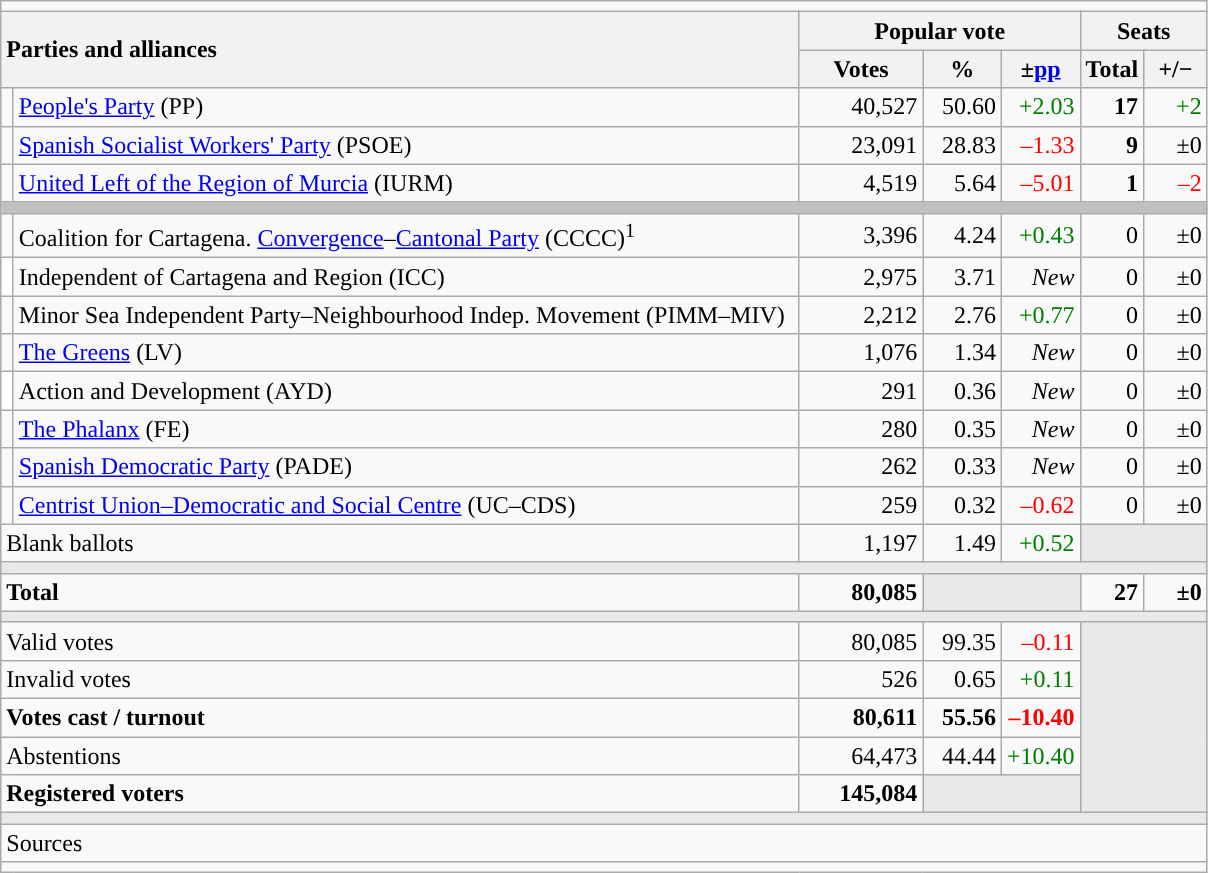<table class="wikitable" style="text-align:right;">
<tr>
<td colspan="7"></td>
</tr>
<tr>
<th style="text-align:left;" rowspan="2" colspan="2" width="525">Parties and alliances</th>
<th colspan="3">Popular vote</th>
<th colspan="2">Seats</th>
</tr>
<tr>
<th width="75">Votes</th>
<th width="45">%</th>
<th width="45">±<a href='#'>pp</a></th>
<th width="35">Total</th>
<th width="35">+/−</th>
</tr>
<tr>
<td width="1" style="color:inherit;background:"></td>
<td align="left"><a href='#'>People's Party</a> (PP)</td>
<td>40,527</td>
<td>50.60</td>
<td style="color:green;">+2.03</td>
<td><strong>17</strong></td>
<td style="color:green;">+2</td>
</tr>
<tr>
<td style="color:inherit;background:"></td>
<td align="left"><a href='#'>Spanish Socialist Workers' Party</a> (PSOE)</td>
<td>23,091</td>
<td>28.83</td>
<td style="color:red;">–1.33</td>
<td><strong>9</strong></td>
<td>±0</td>
</tr>
<tr>
<td style="color:inherit;background:"></td>
<td align="left"><a href='#'>United Left of the Region of Murcia</a> (IURM)</td>
<td>4,519</td>
<td>5.64</td>
<td style="color:red;">–5.01</td>
<td><strong>1</strong></td>
<td style="color:red;">–2</td>
</tr>
<tr>
<td colspan="7" bgcolor="#C0C0C0"></td>
</tr>
<tr>
<td style="color:inherit;background:"></td>
<td align="left">Coalition for Cartagena. <a href='#'>Convergence</a>–<a href='#'>Cantonal Party</a> (CCCC)<sup>1</sup></td>
<td>3,396</td>
<td>4.24</td>
<td style="color:green;">+0.43</td>
<td>0</td>
<td>±0</td>
</tr>
<tr>
<td bgcolor="white"></td>
<td align="left">Independent of Cartagena and Region (ICC)</td>
<td>2,975</td>
<td>3.71</td>
<td><em>New</em></td>
<td>0</td>
<td>±0</td>
</tr>
<tr>
<td style="color:inherit;background:"></td>
<td align="left">Minor Sea Independent Party–Neighbourhood Indep. Movement (PIMM–MIV)</td>
<td>2,212</td>
<td>2.76</td>
<td style="color:green;">+0.77</td>
<td>0</td>
<td>±0</td>
</tr>
<tr>
<td style="color:inherit;background:"></td>
<td align="left"><a href='#'>The Greens</a> (LV)</td>
<td>1,076</td>
<td>1.34</td>
<td><em>New</em></td>
<td>0</td>
<td>±0</td>
</tr>
<tr>
<td bgcolor="white"></td>
<td align="left">Action and Development (AYD)</td>
<td>291</td>
<td>0.36</td>
<td><em>New</em></td>
<td>0</td>
<td>±0</td>
</tr>
<tr>
<td style="color:inherit;background:"></td>
<td align="left"><a href='#'>The Phalanx</a> (FE)</td>
<td>280</td>
<td>0.35</td>
<td><em>New</em></td>
<td>0</td>
<td>±0</td>
</tr>
<tr>
<td style="color:inherit;background:"></td>
<td align="left"><a href='#'>Spanish Democratic Party</a> (PADE)</td>
<td>262</td>
<td>0.33</td>
<td><em>New</em></td>
<td>0</td>
<td>±0</td>
</tr>
<tr>
<td style="color:inherit;background:"></td>
<td align="left"><a href='#'>Centrist Union–Democratic and Social Centre</a> (UC–CDS)</td>
<td>259</td>
<td>0.32</td>
<td style="color:red;">–0.62</td>
<td>0</td>
<td>±0</td>
</tr>
<tr>
<td align="left" colspan="2">Blank ballots</td>
<td>1,197</td>
<td>1.49</td>
<td style="color:green;">+0.52</td>
<td bgcolor="#E9E9E9" colspan="2"></td>
</tr>
<tr>
<td colspan="7" bgcolor="#E9E9E9"></td>
</tr>
<tr style="font-weight:bold;">
<td align="left" colspan="2">Total</td>
<td>80,085</td>
<td bgcolor="#E9E9E9" colspan="2"></td>
<td>27</td>
<td>±0</td>
</tr>
<tr>
<td colspan="7" bgcolor="#E9E9E9"></td>
</tr>
<tr>
<td align="left" colspan="2">Valid votes</td>
<td>80,085</td>
<td>99.35</td>
<td style="color:red;">–0.11</td>
<td bgcolor="#E9E9E9" colspan="2" rowspan="5"></td>
</tr>
<tr>
<td align="left" colspan="2">Invalid votes</td>
<td>526</td>
<td>0.65</td>
<td style="color:green;">+0.11</td>
</tr>
<tr style="font-weight:bold;">
<td align="left" colspan="2">Votes cast / turnout</td>
<td>80,611</td>
<td>55.56</td>
<td style="color:red;">–10.40</td>
</tr>
<tr>
<td align="left" colspan="2">Abstentions</td>
<td>64,473</td>
<td>44.44</td>
<td style="color:green;">+10.40</td>
</tr>
<tr style="font-weight:bold;">
<td align="left" colspan="2">Registered voters</td>
<td>145,084</td>
<td bgcolor="#E9E9E9" colspan="2"></td>
</tr>
<tr>
<td colspan="7" bgcolor="#E9E9E9"></td>
</tr>
<tr>
<td align="left" colspan="7">Sources</td>
</tr>
<tr>
<td colspan="7" style="text-align:left; max-width:790px;"></td>
</tr>
</table>
